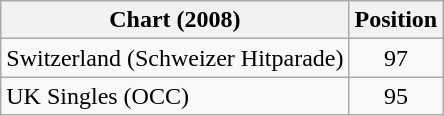<table class="wikitable">
<tr>
<th>Chart (2008)</th>
<th>Position</th>
</tr>
<tr>
<td>Switzerland (Schweizer Hitparade)</td>
<td style="text-align:center;">97</td>
</tr>
<tr>
<td>UK Singles (OCC)</td>
<td style="text-align:center;">95</td>
</tr>
</table>
